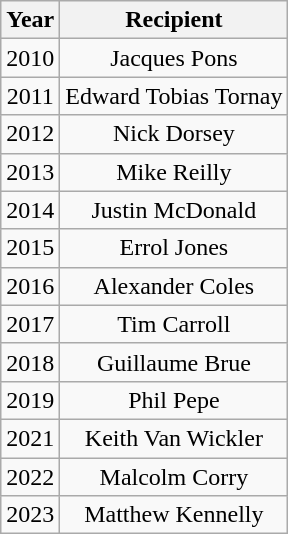<table class="wikitable" style="text-align:center">
<tr>
<th>Year</th>
<th>Recipient</th>
</tr>
<tr>
<td>2010</td>
<td>Jacques Pons</td>
</tr>
<tr>
<td>2011</td>
<td>Edward Tobias Tornay</td>
</tr>
<tr>
<td>2012</td>
<td>Nick Dorsey</td>
</tr>
<tr>
<td>2013</td>
<td>Mike Reilly</td>
</tr>
<tr>
<td>2014</td>
<td>Justin McDonald</td>
</tr>
<tr>
<td>2015</td>
<td>Errol Jones</td>
</tr>
<tr>
<td>2016</td>
<td>Alexander Coles</td>
</tr>
<tr>
<td>2017</td>
<td>Tim Carroll</td>
</tr>
<tr>
<td>2018</td>
<td>Guillaume Brue</td>
</tr>
<tr>
<td>2019</td>
<td>Phil Pepe</td>
</tr>
<tr>
<td>2021</td>
<td>Keith Van Wickler</td>
</tr>
<tr>
<td>2022</td>
<td>Malcolm Corry</td>
</tr>
<tr>
<td>2023</td>
<td>Matthew Kennelly</td>
</tr>
</table>
